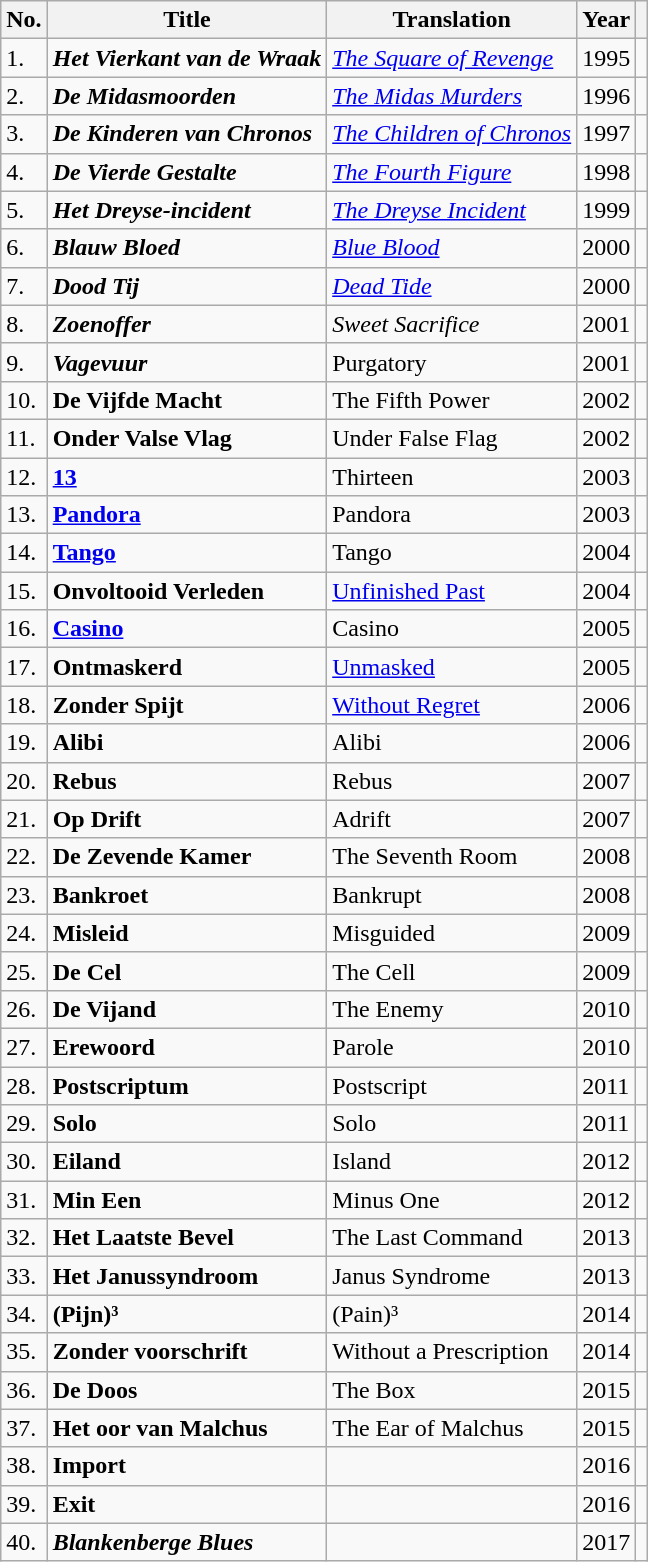<table class="wikitable">
<tr>
<th>No.</th>
<th>Title</th>
<th>Translation</th>
<th>Year</th>
<th></th>
</tr>
<tr>
<td>1.</td>
<td><em> <strong>Het Vierkant van de Wraak</strong> </em></td>
<td><em><a href='#'>The Square of Revenge</a></em></td>
<td>1995</td>
<td></td>
</tr>
<tr>
<td>2.</td>
<td><em> <strong>De Midasmoorden</strong> </em></td>
<td><em><a href='#'>The Midas Murders</a></em></td>
<td>1996</td>
<td></td>
</tr>
<tr>
<td>3.</td>
<td><em> <strong>De Kinderen van Chronos</strong> </em></td>
<td><em><a href='#'>The Children of Chronos</a></em></td>
<td>1997</td>
<td></td>
</tr>
<tr>
<td>4.</td>
<td><em> <strong>De Vierde Gestalte</strong> </em></td>
<td><em><a href='#'>The Fourth Figure</a></em></td>
<td>1998</td>
<td></td>
</tr>
<tr>
<td>5.</td>
<td><em> <strong>Het Dreyse-incident</strong> </em></td>
<td><em><a href='#'>The Dreyse Incident</a></em></td>
<td>1999</td>
<td></td>
</tr>
<tr>
<td>6.</td>
<td><em> <strong>Blauw Bloed</strong> </em></td>
<td><em><a href='#'>Blue Blood</a></em></td>
<td>2000</td>
<td></td>
</tr>
<tr>
<td>7.</td>
<td><em> <strong>Dood Tij</strong> </em></td>
<td><em><a href='#'>Dead Tide</a></em></td>
<td>2000</td>
<td></td>
</tr>
<tr>
<td>8.</td>
<td><em> <strong>Zoenoffer</strong> </em></td>
<td><em>Sweet Sacrifice</em></td>
<td>2001</td>
<td></td>
</tr>
<tr>
<td>9.</td>
<td><em> <strong>Vagevuur</strong> </em></td>
<td>Purgatory<em></td>
<td>2001</td>
<td></td>
</tr>
<tr>
<td>10.</td>
<td></em> <strong>De Vijfde Macht</strong> <em></td>
<td></em>The Fifth Power<em></td>
<td>2002</td>
<td></td>
</tr>
<tr>
<td>11.</td>
<td></em> <strong>Onder Valse Vlag</strong> <em></td>
<td></em>Under False Flag<em></td>
<td>2002</td>
<td></td>
</tr>
<tr>
<td>12.</td>
<td></em> <strong><a href='#'>13</a></strong> <em></td>
<td></em>Thirteen<em></td>
<td>2003</td>
<td></td>
</tr>
<tr>
<td>13.</td>
<td></em> <strong><a href='#'>Pandora</a></strong> <em></td>
<td></em>Pandora<em></td>
<td>2003</td>
<td></td>
</tr>
<tr>
<td>14.</td>
<td></em> <strong><a href='#'>Tango</a></strong> <em></td>
<td></em>Tango<em></td>
<td>2004</td>
<td></td>
</tr>
<tr>
<td>15.</td>
<td></em> <strong>Onvoltooid Verleden</strong> <em></td>
<td></em><a href='#'>Unfinished Past</a><em></td>
<td>2004</td>
<td></td>
</tr>
<tr>
<td>16.</td>
<td></em> <strong><a href='#'>Casino</a></strong> <em></td>
<td></em>Casino<em></td>
<td>2005</td>
<td></td>
</tr>
<tr>
<td>17.</td>
<td></em> <strong>Ontmaskerd</strong> <em></td>
<td></em><a href='#'>Unmasked</a><em></td>
<td>2005</td>
<td></td>
</tr>
<tr>
<td>18.</td>
<td></em> <strong>Zonder Spijt</strong> <em></td>
<td></em><a href='#'>Without Regret</a><em></td>
<td>2006</td>
<td></td>
</tr>
<tr>
<td>19.</td>
<td></em> <strong>Alibi</strong> <em></td>
<td></em>Alibi<em></td>
<td>2006</td>
<td></td>
</tr>
<tr>
<td>20.</td>
<td></em> <strong>Rebus</strong> <em></td>
<td></em>Rebus<em></td>
<td>2007</td>
<td></td>
</tr>
<tr>
<td>21.</td>
<td></em> <strong>Op Drift</strong> <em></td>
<td></em>Adrift<em></td>
<td>2007</td>
<td></td>
</tr>
<tr>
<td>22.</td>
<td></em> <strong>De Zevende Kamer</strong> <em></td>
<td></em>The Seventh Room<em></td>
<td>2008</td>
<td></td>
</tr>
<tr>
<td>23.</td>
<td></em> <strong>Bankroet</strong> <em></td>
<td></em>Bankrupt<em></td>
<td>2008</td>
<td></td>
</tr>
<tr>
<td>24.</td>
<td></em> <strong>Misleid</strong> <em></td>
<td></em>Misguided<em></td>
<td>2009</td>
<td></td>
</tr>
<tr>
<td>25.</td>
<td></em> <strong>De Cel</strong> <em></td>
<td></em>The Cell<em></td>
<td>2009</td>
<td></td>
</tr>
<tr>
<td>26.</td>
<td></em> <strong>De Vijand</strong> <em></td>
<td></em>The Enemy<em></td>
<td>2010</td>
<td></td>
</tr>
<tr>
<td>27.</td>
<td></em> <strong>Erewoord</strong> <em></td>
<td></em>Parole<em></td>
<td>2010</td>
<td></td>
</tr>
<tr>
<td>28.</td>
<td></em> <strong>Postscriptum</strong> <em></td>
<td></em>Postscript<em></td>
<td>2011</td>
<td></td>
</tr>
<tr>
<td>29.</td>
<td></em> <strong>Solo</strong> <em></td>
<td></em>Solo<em></td>
<td>2011</td>
<td></td>
</tr>
<tr>
<td>30.</td>
<td></em> <strong>Eiland</strong> <em></td>
<td></em>Island<em></td>
<td>2012</td>
<td></td>
</tr>
<tr>
<td>31.</td>
<td></em> <strong>Min Een</strong> <em></td>
<td></em>Minus One<em></td>
<td>2012</td>
<td></td>
</tr>
<tr>
<td>32.</td>
<td></em> <strong>Het Laatste Bevel</strong> <em></td>
<td></em>The Last Command<em></td>
<td>2013</td>
<td></td>
</tr>
<tr>
<td>33.</td>
<td></em> <strong>Het Janussyndroom</strong> <em></td>
<td></em>Janus Syndrome<em></td>
<td>2013</td>
<td></td>
</tr>
<tr>
<td>34.</td>
<td></em> <strong>(Pijn)³</strong> <em></td>
<td></em>(Pain)³<em></td>
<td>2014</td>
<td></td>
</tr>
<tr>
<td>35.</td>
<td></em> <strong>Zonder voorschrift</strong> <em></td>
<td></em>Without a Prescription<em></td>
<td>2014</td>
<td></td>
</tr>
<tr>
<td>36.</td>
<td></em> <strong>De Doos</strong> <em></td>
<td></em>The Box<em></td>
<td>2015</td>
<td></td>
</tr>
<tr>
<td>37.</td>
<td></em> <strong>Het oor van Malchus</strong> <em></td>
<td></em>The Ear of Malchus<em></td>
<td>2015</td>
<td></td>
</tr>
<tr>
<td>38.</td>
<td></em> <strong>Import</strong> <em></td>
<td></td>
<td>2016</td>
<td></td>
</tr>
<tr>
<td>39.</td>
<td></em> <strong>Exit</strong> <em></td>
<td></td>
<td>2016</td>
<td></td>
</tr>
<tr>
<td>40.</td>
<td><strong><em>Blankenberge Blues</em></strong></td>
<td></td>
<td>2017</td>
<td></td>
</tr>
</table>
